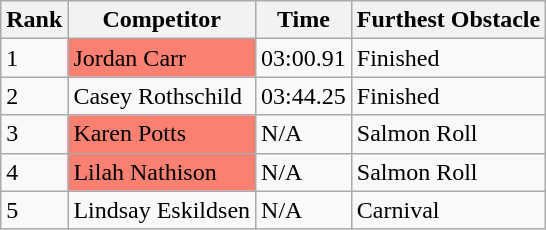<table class="wikitable sortable mw-collapsible">
<tr>
<th>Rank</th>
<th>Competitor</th>
<th>Time</th>
<th>Furthest Obstacle</th>
</tr>
<tr>
<td>1</td>
<td style="background-color:#FA8072">Jordan Carr</td>
<td>03:00.91</td>
<td>Finished</td>
</tr>
<tr>
<td>2</td>
<td>Casey Rothschild</td>
<td>03:44.25</td>
<td>Finished</td>
</tr>
<tr>
<td>3</td>
<td style="background-color:#FA8072">Karen Potts</td>
<td>N/A</td>
<td>Salmon Roll</td>
</tr>
<tr>
<td>4</td>
<td style="background-color:#FA8072">Lilah Nathison</td>
<td>N/A</td>
<td>Salmon Roll</td>
</tr>
<tr>
<td>5</td>
<td>Lindsay Eskildsen</td>
<td>N/A</td>
<td>Carnival</td>
</tr>
</table>
